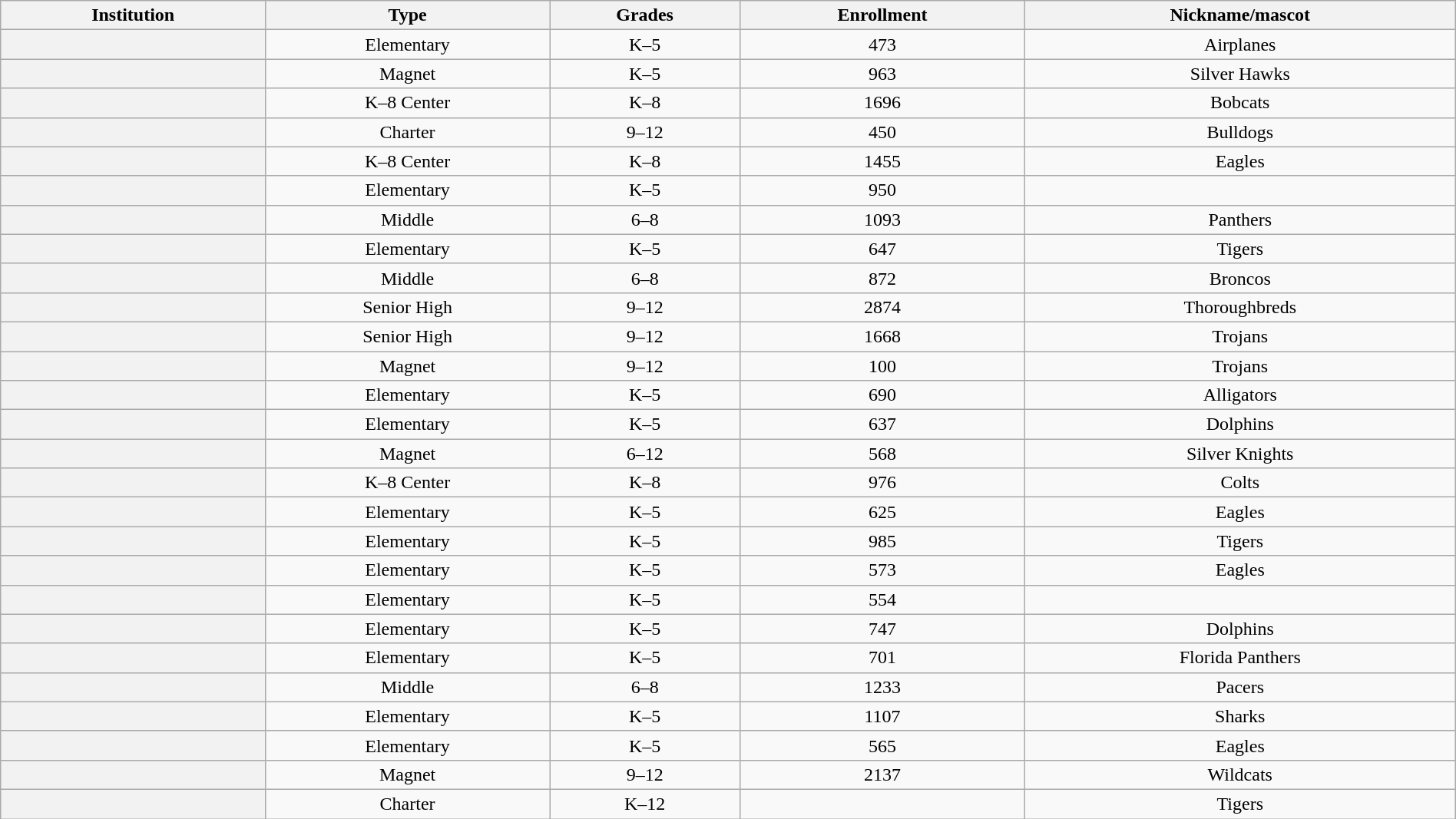<table class="wikitable sortable"  style="text-align:center; width:100%;">
<tr>
<th>Institution</th>
<th>Type</th>
<th>Grades</th>
<th>Enrollment</th>
<th>Nickname/mascot</th>
</tr>
<tr>
<th></th>
<td>Elementary</td>
<td>K–5</td>
<td>473</td>
<td>Airplanes</td>
</tr>
<tr>
<th></th>
<td>Magnet</td>
<td>K–5</td>
<td>963</td>
<td>Silver Hawks</td>
</tr>
<tr>
<th></th>
<td>K–8 Center</td>
<td>K–8</td>
<td>1696</td>
<td>Bobcats</td>
</tr>
<tr>
<th></th>
<td>Charter</td>
<td>9–12</td>
<td>450</td>
<td>Bulldogs</td>
</tr>
<tr>
<th></th>
<td>K–8 Center</td>
<td>K–8</td>
<td>1455</td>
<td>Eagles</td>
</tr>
<tr>
<th></th>
<td>Elementary</td>
<td>K–5</td>
<td>950</td>
<td></td>
</tr>
<tr>
<th></th>
<td>Middle</td>
<td>6–8</td>
<td>1093</td>
<td>Panthers</td>
</tr>
<tr>
<th></th>
<td>Elementary</td>
<td>K–5</td>
<td>647</td>
<td>Tigers</td>
</tr>
<tr>
<th></th>
<td>Middle</td>
<td>6–8</td>
<td>872</td>
<td>Broncos</td>
</tr>
<tr>
<th></th>
<td>Senior High</td>
<td>9–12</td>
<td>2874</td>
<td>Thoroughbreds</td>
</tr>
<tr>
<th></th>
<td>Senior High</td>
<td>9–12</td>
<td>1668</td>
<td>Trojans</td>
</tr>
<tr>
<th></th>
<td>Magnet</td>
<td>9–12</td>
<td>100</td>
<td>Trojans</td>
</tr>
<tr>
<th></th>
<td>Elementary</td>
<td>K–5</td>
<td>690</td>
<td>Alligators</td>
</tr>
<tr>
<th></th>
<td>Elementary</td>
<td>K–5</td>
<td>637</td>
<td>Dolphins</td>
</tr>
<tr>
<th></th>
<td>Magnet</td>
<td>6–12</td>
<td>568</td>
<td>Silver Knights</td>
</tr>
<tr>
<th></th>
<td>K–8 Center</td>
<td>K–8</td>
<td>976</td>
<td>Colts</td>
</tr>
<tr>
<th></th>
<td>Elementary</td>
<td>K–5</td>
<td>625</td>
<td>Eagles</td>
</tr>
<tr>
<th></th>
<td>Elementary</td>
<td>K–5</td>
<td>985</td>
<td>Tigers</td>
</tr>
<tr>
<th></th>
<td>Elementary</td>
<td>K–5</td>
<td>573</td>
<td>Eagles</td>
</tr>
<tr>
<th></th>
<td>Elementary</td>
<td>K–5</td>
<td>554</td>
<td></td>
</tr>
<tr>
<th></th>
<td>Elementary</td>
<td>K–5</td>
<td>747</td>
<td>Dolphins</td>
</tr>
<tr>
<th></th>
<td>Elementary</td>
<td>K–5</td>
<td>701</td>
<td>Florida Panthers</td>
</tr>
<tr>
<th></th>
<td>Middle</td>
<td>6–8</td>
<td>1233</td>
<td>Pacers</td>
</tr>
<tr>
<th></th>
<td>Elementary</td>
<td>K–5</td>
<td>1107</td>
<td>Sharks</td>
</tr>
<tr>
<th></th>
<td>Elementary</td>
<td>K–5</td>
<td>565</td>
<td>Eagles</td>
</tr>
<tr>
<th></th>
<td>Magnet</td>
<td>9–12</td>
<td>2137</td>
<td>Wildcats</td>
</tr>
<tr>
<th></th>
<td>Charter</td>
<td>K–12</td>
<td></td>
<td>Tigers</td>
</tr>
</table>
